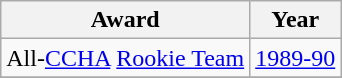<table class="wikitable">
<tr>
<th>Award</th>
<th>Year</th>
</tr>
<tr>
<td>All-<a href='#'>CCHA</a> <a href='#'>Rookie Team</a></td>
<td><a href='#'>1989-90</a></td>
</tr>
<tr>
</tr>
</table>
